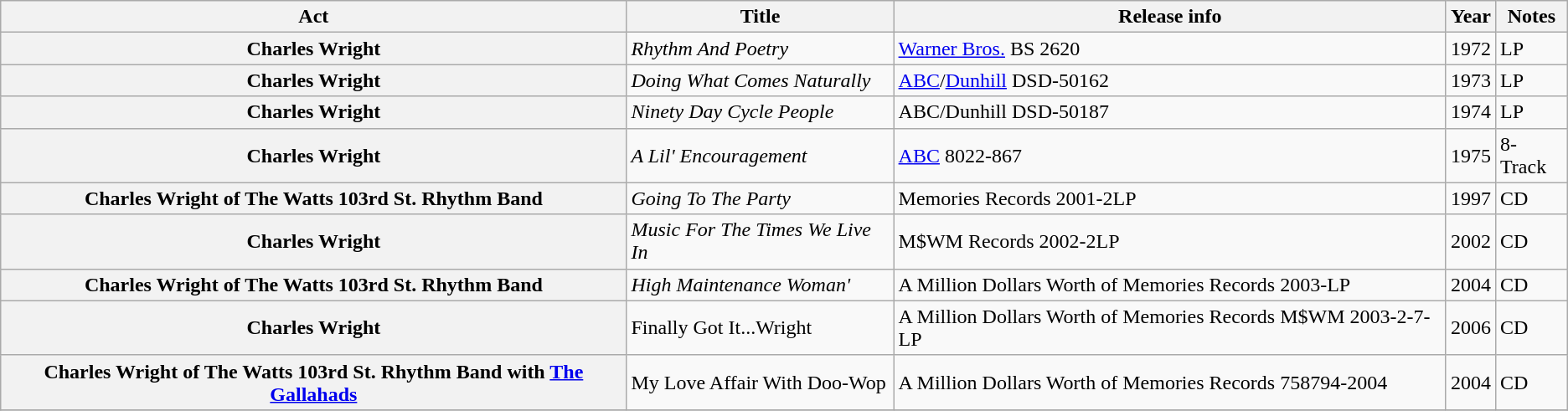<table class="wikitable plainrowheaders sortable">
<tr>
<th scope="col">Act</th>
<th scope="col">Title</th>
<th scope="col">Release info</th>
<th scope="col">Year</th>
<th scope="col" class="unsortable">Notes</th>
</tr>
<tr>
<th scope="row">Charles Wright</th>
<td><em>Rhythm And Poetry</em></td>
<td><a href='#'>Warner Bros.</a> BS 2620</td>
<td>1972</td>
<td>LP</td>
</tr>
<tr>
<th scope="row">Charles Wright</th>
<td><em>Doing What Comes Naturally</em></td>
<td><a href='#'>ABC</a>/<a href='#'>Dunhill</a> DSD-50162</td>
<td>1973</td>
<td>LP</td>
</tr>
<tr>
<th scope="row">Charles Wright</th>
<td><em>Ninety Day Cycle People</em></td>
<td>ABC/Dunhill DSD-50187</td>
<td>1974</td>
<td>LP</td>
</tr>
<tr>
<th scope="row">Charles Wright</th>
<td><em>A Lil' Encouragement</em></td>
<td><a href='#'>ABC</a> 8022-867</td>
<td>1975</td>
<td>8-Track</td>
</tr>
<tr>
<th scope="row">Charles Wright of The Watts 103rd St. Rhythm Band</th>
<td><em>Going To The Party</em></td>
<td>Memories Records  2001-2LP</td>
<td>1997</td>
<td>CD</td>
</tr>
<tr>
<th scope="row">Charles Wright</th>
<td><em>Music For The Times We Live In</em></td>
<td>M$WM Records  2002-2LP</td>
<td>2002</td>
<td>CD</td>
</tr>
<tr>
<th scope="row">Charles Wright of The Watts 103rd St. Rhythm Band</th>
<td><em>High Maintenance Woman'</td>
<td>A Million Dollars Worth of Memories Records 2003-LP</td>
<td>2004</td>
<td>CD</td>
</tr>
<tr>
<th scope="row">Charles Wright</th>
<td></em>Finally Got It...Wright<em></td>
<td>A Million Dollars Worth of Memories Records M$WM 2003-2-7-LP</td>
<td>2006</td>
<td>CD</td>
</tr>
<tr>
<th scope="row">Charles Wright of The Watts 103rd St. Rhythm Band with <a href='#'>The Gallahads</a></th>
<td></em>My Love Affair With Doo-Wop<em></td>
<td>A Million Dollars Worth of Memories Records 758794-2004</td>
<td>2004</td>
<td>CD </td>
</tr>
<tr>
</tr>
</table>
